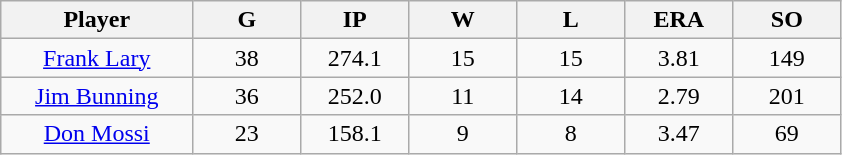<table class="wikitable sortable">
<tr>
<th bgcolor="#DDDDFF" width="16%">Player</th>
<th bgcolor="#DDDDFF" width="9%">G</th>
<th bgcolor="#DDDDFF" width="9%">IP</th>
<th bgcolor="#DDDDFF" width="9%">W</th>
<th bgcolor="#DDDDFF" width="9%">L</th>
<th bgcolor="#DDDDFF" width="9%">ERA</th>
<th bgcolor="#DDDDFF" width="9%">SO</th>
</tr>
<tr align="center">
<td><a href='#'>Frank Lary</a></td>
<td>38</td>
<td>274.1</td>
<td>15</td>
<td>15</td>
<td>3.81</td>
<td>149</td>
</tr>
<tr align=center>
<td><a href='#'>Jim Bunning</a></td>
<td>36</td>
<td>252.0</td>
<td>11</td>
<td>14</td>
<td>2.79</td>
<td>201</td>
</tr>
<tr align=center>
<td><a href='#'>Don Mossi</a></td>
<td>23</td>
<td>158.1</td>
<td>9</td>
<td>8</td>
<td>3.47</td>
<td>69</td>
</tr>
</table>
